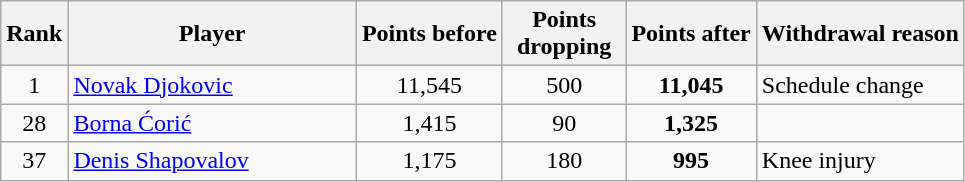<table class="wikitable sortable">
<tr>
<th>Rank</th>
<th style="width:185px;">Player</th>
<th>Points before</th>
<th style="width:75px;">Points dropping</th>
<th>Points after</th>
<th>Withdrawal reason</th>
</tr>
<tr>
<td style="text-align:center;">1</td>
<td> <a href='#'>Novak Djokovic</a></td>
<td style="text-align:center;">11,545 </td>
<td style="text-align:center;">500</td>
<td style="text-align:center;"><strong>11,045</strong></td>
<td>Schedule change</td>
</tr>
<tr>
<td style="text-align:center;">28</td>
<td> <a href='#'>Borna Ćorić</a></td>
<td style="text-align:center;">1,415</td>
<td style="text-align:center;">90</td>
<td style="text-align:center;"><strong>1,325</strong></td>
<td></td>
</tr>
<tr>
<td style="text-align:center;">37 </td>
<td> <a href='#'>Denis Shapovalov</a></td>
<td style="text-align:center;">1,175</td>
<td style="text-align:center;">180</td>
<td style="text-align:center;"><strong>995</strong></td>
<td>Knee injury</td>
</tr>
</table>
